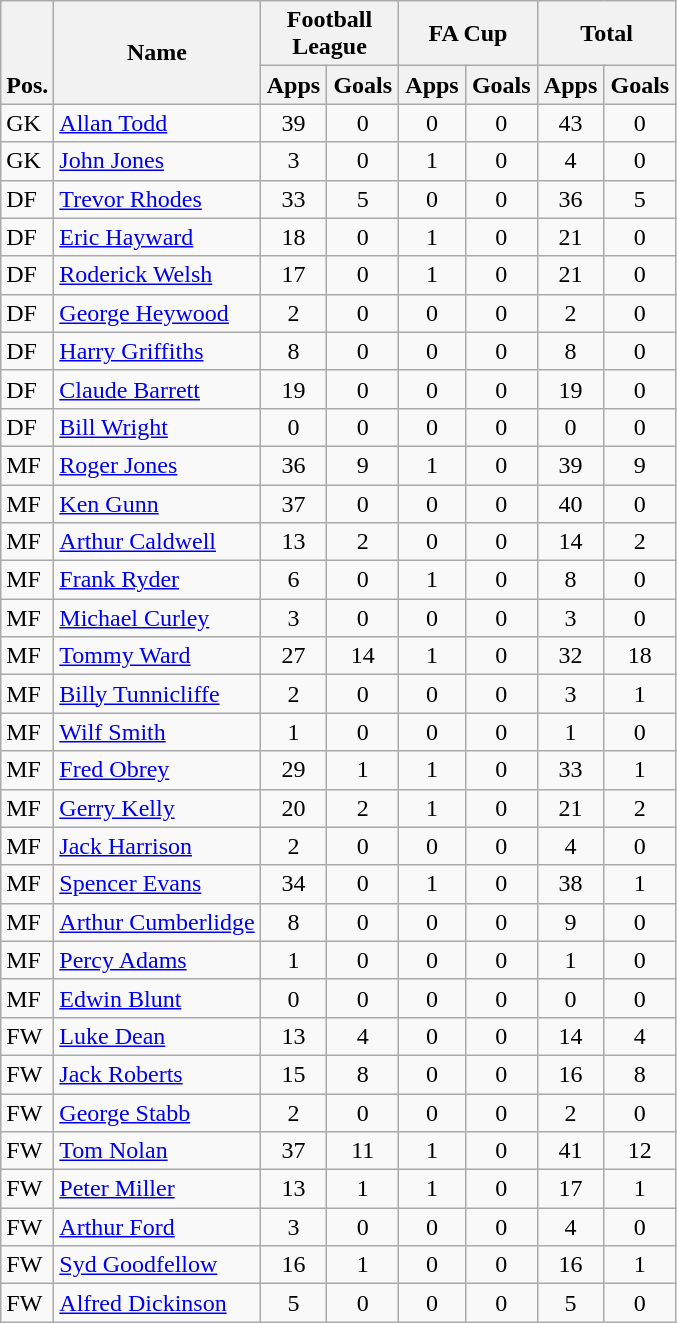<table class="wikitable" style="text-align:center">
<tr>
<th rowspan="2" style="vertical-align:bottom;">Pos.</th>
<th rowspan="2">Name</th>
<th colspan="2" style="width:85px;">Football League</th>
<th colspan="2" style="width:85px;">FA Cup</th>
<th colspan="2" style="width:85px;">Total</th>
</tr>
<tr>
<th>Apps</th>
<th>Goals</th>
<th>Apps</th>
<th>Goals</th>
<th>Apps</th>
<th>Goals</th>
</tr>
<tr>
<td align="left">GK</td>
<td align="left"> <a href='#'>Allan Todd</a></td>
<td>39</td>
<td>0</td>
<td>0</td>
<td>0</td>
<td>43</td>
<td>0</td>
</tr>
<tr>
<td align="left">GK</td>
<td align="left"> <a href='#'>John Jones</a></td>
<td>3</td>
<td>0</td>
<td>1</td>
<td>0</td>
<td>4</td>
<td>0</td>
</tr>
<tr>
<td align="left">DF</td>
<td align="left"> <a href='#'>Trevor Rhodes</a></td>
<td>33</td>
<td>5</td>
<td>0</td>
<td>0</td>
<td>36</td>
<td>5</td>
</tr>
<tr>
<td align="left">DF</td>
<td align="left"> <a href='#'>Eric Hayward</a></td>
<td>18</td>
<td>0</td>
<td>1</td>
<td>0</td>
<td>21</td>
<td>0</td>
</tr>
<tr>
<td align="left">DF</td>
<td align="left"> <a href='#'>Roderick Welsh</a></td>
<td>17</td>
<td>0</td>
<td>1</td>
<td>0</td>
<td>21</td>
<td>0</td>
</tr>
<tr>
<td align="left">DF</td>
<td align="left"> <a href='#'>George Heywood</a></td>
<td>2</td>
<td>0</td>
<td>0</td>
<td>0</td>
<td>2</td>
<td>0</td>
</tr>
<tr>
<td align="left">DF</td>
<td align="left"> <a href='#'>Harry Griffiths</a></td>
<td>8</td>
<td>0</td>
<td>0</td>
<td>0</td>
<td>8</td>
<td>0</td>
</tr>
<tr>
<td align="left">DF</td>
<td align="left"> <a href='#'>Claude Barrett</a></td>
<td>19</td>
<td>0</td>
<td>0</td>
<td>0</td>
<td>19</td>
<td>0</td>
</tr>
<tr>
<td align="left">DF</td>
<td align="left"> <a href='#'>Bill Wright</a></td>
<td>0</td>
<td>0</td>
<td>0</td>
<td>0</td>
<td>0</td>
<td>0</td>
</tr>
<tr>
<td align="left">MF</td>
<td align="left"> <a href='#'>Roger Jones</a></td>
<td>36</td>
<td>9</td>
<td>1</td>
<td>0</td>
<td>39</td>
<td>9</td>
</tr>
<tr>
<td align="left">MF</td>
<td align="left"> <a href='#'>Ken Gunn</a></td>
<td>37</td>
<td>0</td>
<td>0</td>
<td>0</td>
<td>40</td>
<td>0</td>
</tr>
<tr>
<td align="left">MF</td>
<td align="left"> <a href='#'>Arthur Caldwell</a></td>
<td>13</td>
<td>2</td>
<td>0</td>
<td>0</td>
<td>14</td>
<td>2</td>
</tr>
<tr>
<td align="left">MF</td>
<td align="left"> <a href='#'>Frank Ryder</a></td>
<td>6</td>
<td>0</td>
<td>1</td>
<td>0</td>
<td>8</td>
<td>0</td>
</tr>
<tr>
<td align="left">MF</td>
<td align="left"> <a href='#'>Michael Curley</a></td>
<td>3</td>
<td>0</td>
<td>0</td>
<td>0</td>
<td>3</td>
<td>0</td>
</tr>
<tr>
<td align="left">MF</td>
<td align="left"> <a href='#'>Tommy Ward</a></td>
<td>27</td>
<td>14</td>
<td>1</td>
<td>0</td>
<td>32</td>
<td>18</td>
</tr>
<tr>
<td align="left">MF</td>
<td align="left"> <a href='#'>Billy Tunnicliffe</a></td>
<td>2</td>
<td>0</td>
<td>0</td>
<td>0</td>
<td>3</td>
<td>1</td>
</tr>
<tr>
<td align="left">MF</td>
<td align="left"> <a href='#'>Wilf Smith</a></td>
<td>1</td>
<td>0</td>
<td>0</td>
<td>0</td>
<td>1</td>
<td>0</td>
</tr>
<tr>
<td align="left">MF</td>
<td align="left"> <a href='#'>Fred Obrey</a></td>
<td>29</td>
<td>1</td>
<td>1</td>
<td>0</td>
<td>33</td>
<td>1</td>
</tr>
<tr>
<td align="left">MF</td>
<td align="left"> <a href='#'>Gerry Kelly</a></td>
<td>20</td>
<td>2</td>
<td>1</td>
<td>0</td>
<td>21</td>
<td>2</td>
</tr>
<tr>
<td align="left">MF</td>
<td align="left"> <a href='#'>Jack Harrison</a></td>
<td>2</td>
<td>0</td>
<td>0</td>
<td>0</td>
<td>4</td>
<td>0</td>
</tr>
<tr>
<td align="left">MF</td>
<td align="left"> <a href='#'>Spencer Evans</a></td>
<td>34</td>
<td>0</td>
<td>1</td>
<td>0</td>
<td>38</td>
<td>1</td>
</tr>
<tr>
<td align="left">MF</td>
<td align="left"> <a href='#'>Arthur Cumberlidge</a></td>
<td>8</td>
<td>0</td>
<td>0</td>
<td>0</td>
<td>9</td>
<td>0</td>
</tr>
<tr>
<td align="left">MF</td>
<td align="left"> <a href='#'>Percy Adams</a></td>
<td>1</td>
<td>0</td>
<td>0</td>
<td>0</td>
<td>1</td>
<td>0</td>
</tr>
<tr>
<td align="left">MF</td>
<td align="left"> <a href='#'>Edwin Blunt</a></td>
<td>0</td>
<td>0</td>
<td>0</td>
<td>0</td>
<td>0</td>
<td>0</td>
</tr>
<tr>
<td align="left">FW</td>
<td align="left"> <a href='#'>Luke Dean</a></td>
<td>13</td>
<td>4</td>
<td>0</td>
<td>0</td>
<td>14</td>
<td>4</td>
</tr>
<tr>
<td align="left">FW</td>
<td align="left"> <a href='#'>Jack Roberts</a></td>
<td>15</td>
<td>8</td>
<td>0</td>
<td>0</td>
<td>16</td>
<td>8</td>
</tr>
<tr>
<td align="left">FW</td>
<td align="left"> <a href='#'>George Stabb</a></td>
<td>2</td>
<td>0</td>
<td>0</td>
<td>0</td>
<td>2</td>
<td>0</td>
</tr>
<tr>
<td align="left">FW</td>
<td align="left"> <a href='#'>Tom Nolan</a></td>
<td>37</td>
<td>11</td>
<td>1</td>
<td>0</td>
<td>41</td>
<td>12</td>
</tr>
<tr>
<td align="left">FW</td>
<td align="left"> <a href='#'>Peter Miller</a></td>
<td>13</td>
<td>1</td>
<td>1</td>
<td>0</td>
<td>17</td>
<td>1</td>
</tr>
<tr>
<td align="left">FW</td>
<td align="left"> <a href='#'>Arthur Ford</a></td>
<td>3</td>
<td>0</td>
<td>0</td>
<td>0</td>
<td>4</td>
<td>0</td>
</tr>
<tr>
<td align="left">FW</td>
<td align="left"> <a href='#'>Syd Goodfellow</a></td>
<td>16</td>
<td>1</td>
<td>0</td>
<td>0</td>
<td>16</td>
<td>1</td>
</tr>
<tr>
<td align="left">FW</td>
<td align="left"> <a href='#'>Alfred Dickinson</a></td>
<td>5</td>
<td>0</td>
<td>0</td>
<td>0</td>
<td>5</td>
<td>0</td>
</tr>
</table>
